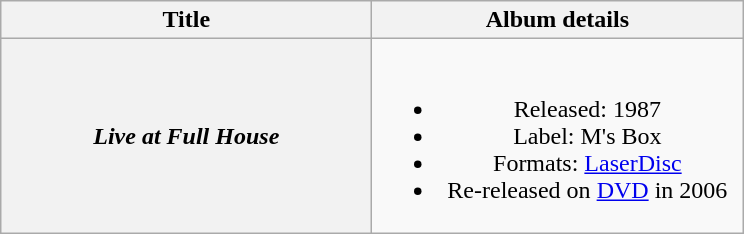<table class="wikitable plainrowheaders" style="text-align:center;">
<tr>
<th scope="col" style="width:15em;">Title</th>
<th scope="col" style="width:15em;">Album details</th>
</tr>
<tr>
<th scope="row"><em>Live at Full House</em></th>
<td><br><ul><li>Released: 1987</li><li>Label: M's Box</li><li>Formats: <a href='#'>LaserDisc</a></li><li>Re-released on <a href='#'>DVD</a> in 2006</li></ul></td>
</tr>
</table>
